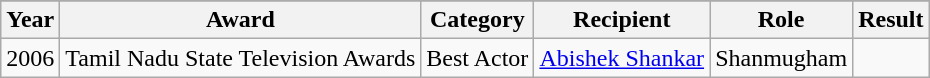<table class="wikitable sortable">
<tr style="text-align:center;">
</tr>
<tr>
<th>Year</th>
<th>Award</th>
<th>Category</th>
<th>Recipient</th>
<th>Role</th>
<th>Result</th>
</tr>
<tr>
<td>2006</td>
<td>Tamil Nadu State Television Awards</td>
<td>Best Actor</td>
<td><a href='#'>Abishek Shankar</a></td>
<td>Shanmugham</td>
<td></td>
</tr>
</table>
